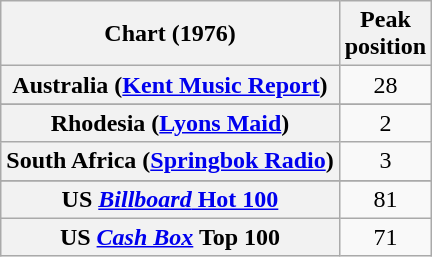<table class="wikitable sortable plainrowheaders" style="text-align:center">
<tr>
<th>Chart (1976)</th>
<th>Peak<br>position</th>
</tr>
<tr>
<th scope="row">Australia (<a href='#'>Kent Music Report</a>)</th>
<td>28</td>
</tr>
<tr>
</tr>
<tr>
</tr>
<tr>
</tr>
<tr>
</tr>
<tr>
</tr>
<tr>
</tr>
<tr>
</tr>
<tr>
<th scope="row">Rhodesia (<a href='#'>Lyons Maid</a>)</th>
<td>2</td>
</tr>
<tr>
<th scope="row">South Africa (<a href='#'>Springbok Radio</a>)</th>
<td>3</td>
</tr>
<tr>
</tr>
<tr>
<th scope="row">US <a href='#'><em>Billboard</em> Hot 100</a></th>
<td>81</td>
</tr>
<tr>
<th scope="row">US <a href='#'><em>Cash Box</em></a> Top 100</th>
<td>71</td>
</tr>
</table>
